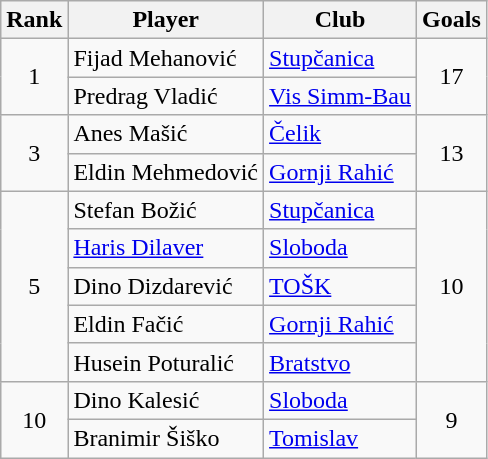<table class="wikitable" style="text-align:center">
<tr>
<th>Rank</th>
<th>Player</th>
<th>Club</th>
<th>Goals</th>
</tr>
<tr>
<td rowspan=2>1</td>
<td align=left> Fijad Mehanović</td>
<td align=left><a href='#'>Stupčanica</a></td>
<td rowspan=2>17</td>
</tr>
<tr>
<td align=left> Predrag Vladić</td>
<td align=left><a href='#'>Vis Simm-Bau</a></td>
</tr>
<tr>
<td rowspan=2>3</td>
<td align=left> Anes Mašić</td>
<td align=left><a href='#'>Čelik</a></td>
<td rowspan=2>13</td>
</tr>
<tr>
<td align=left> Eldin Mehmedović</td>
<td align=left><a href='#'>Gornji Rahić</a></td>
</tr>
<tr>
<td rowspan=5>5</td>
<td align=left> Stefan Božić</td>
<td align=left><a href='#'>Stupčanica</a></td>
<td rowspan=5>10</td>
</tr>
<tr>
<td align=left> <a href='#'>Haris Dilaver</a></td>
<td align=left><a href='#'>Sloboda</a></td>
</tr>
<tr>
<td align=left> Dino Dizdarević</td>
<td align=left><a href='#'>TOŠK</a></td>
</tr>
<tr>
<td align=left> Eldin Fačić</td>
<td align=left><a href='#'>Gornji Rahić</a></td>
</tr>
<tr>
<td align=left> Husein Poturalić</td>
<td align=left><a href='#'>Bratstvo</a></td>
</tr>
<tr>
<td rowspan=2>10</td>
<td align=left> Dino Kalesić</td>
<td align=left><a href='#'>Sloboda</a></td>
<td rowspan=2>9</td>
</tr>
<tr>
<td align=left> Branimir Šiško</td>
<td align=left><a href='#'>Tomislav</a></td>
</tr>
</table>
